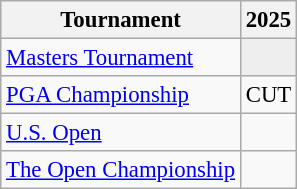<table class="wikitable" style="font-size:95%;text-align:center;">
<tr>
<th>Tournament</th>
<th>2025</th>
</tr>
<tr>
<td align=left><a href='#'>Masters Tournament</a></td>
<td style="background:#eeeeee;"></td>
</tr>
<tr>
<td align=left><a href='#'>PGA Championship</a></td>
<td>CUT</td>
</tr>
<tr>
<td align=left><a href='#'>U.S. Open</a></td>
<td></td>
</tr>
<tr>
<td align=left><a href='#'>The Open Championship</a></td>
<td></td>
</tr>
</table>
